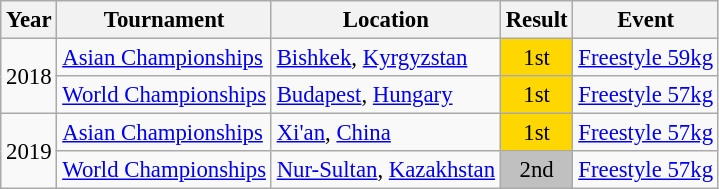<table class="wikitable" style="font-size:95%;">
<tr>
<th>Year</th>
<th>Tournament</th>
<th>Location</th>
<th>Result</th>
<th>Event</th>
</tr>
<tr>
<td rowspan=2>2018</td>
<td><a href='#'>Asian Championships</a></td>
<td><a href='#'>Bishkek</a>, <a href='#'>Kyrgyzstan</a></td>
<td align="center" bgcolor="gold">1st</td>
<td><a href='#'>Freestyle 59kg</a></td>
</tr>
<tr>
<td><a href='#'>World Championships</a></td>
<td><a href='#'>Budapest</a>, <a href='#'>Hungary</a></td>
<td align="center" bgcolor="gold">1st</td>
<td><a href='#'>Freestyle 57kg</a></td>
</tr>
<tr>
<td rowspan=2>2019</td>
<td><a href='#'>Asian Championships</a></td>
<td><a href='#'>Xi'an</a>, <a href='#'>China</a></td>
<td align="center" bgcolor="gold">1st</td>
<td><a href='#'>Freestyle 57kg</a></td>
</tr>
<tr>
<td><a href='#'>World Championships</a></td>
<td><a href='#'>Nur-Sultan</a>, <a href='#'>Kazakhstan</a></td>
<td align="center" bgcolor="silver">2nd</td>
<td><a href='#'>Freestyle 57kg</a></td>
</tr>
</table>
